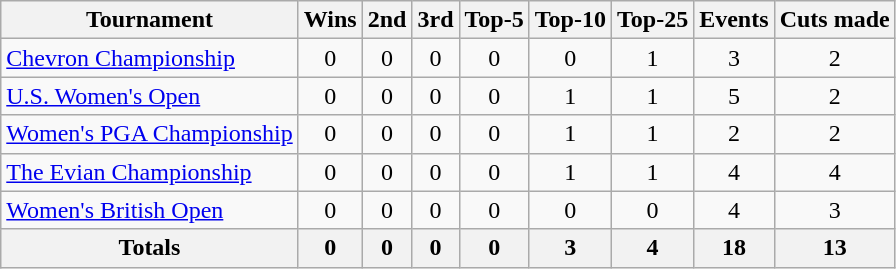<table class=wikitable style=text-align:center>
<tr>
<th>Tournament</th>
<th>Wins</th>
<th>2nd</th>
<th>3rd</th>
<th>Top-5</th>
<th>Top-10</th>
<th>Top-25</th>
<th>Events</th>
<th>Cuts made</th>
</tr>
<tr>
<td align=left><a href='#'>Chevron Championship</a></td>
<td>0</td>
<td>0</td>
<td>0</td>
<td>0</td>
<td>0</td>
<td>1</td>
<td>3</td>
<td>2</td>
</tr>
<tr>
<td align=left><a href='#'>U.S. Women's Open</a></td>
<td>0</td>
<td>0</td>
<td>0</td>
<td>0</td>
<td>1</td>
<td>1</td>
<td>5</td>
<td>2</td>
</tr>
<tr>
<td align=left><a href='#'>Women's PGA Championship</a></td>
<td>0</td>
<td>0</td>
<td>0</td>
<td>0</td>
<td>1</td>
<td>1</td>
<td>2</td>
<td>2</td>
</tr>
<tr>
<td align=left><a href='#'>The Evian Championship</a></td>
<td>0</td>
<td>0</td>
<td>0</td>
<td>0</td>
<td>1</td>
<td>1</td>
<td>4</td>
<td>4</td>
</tr>
<tr>
<td align=left><a href='#'>Women's British Open</a></td>
<td>0</td>
<td>0</td>
<td>0</td>
<td>0</td>
<td>0</td>
<td>0</td>
<td>4</td>
<td>3</td>
</tr>
<tr>
<th>Totals</th>
<th>0</th>
<th>0</th>
<th>0</th>
<th>0</th>
<th>3</th>
<th>4</th>
<th>18</th>
<th>13</th>
</tr>
</table>
